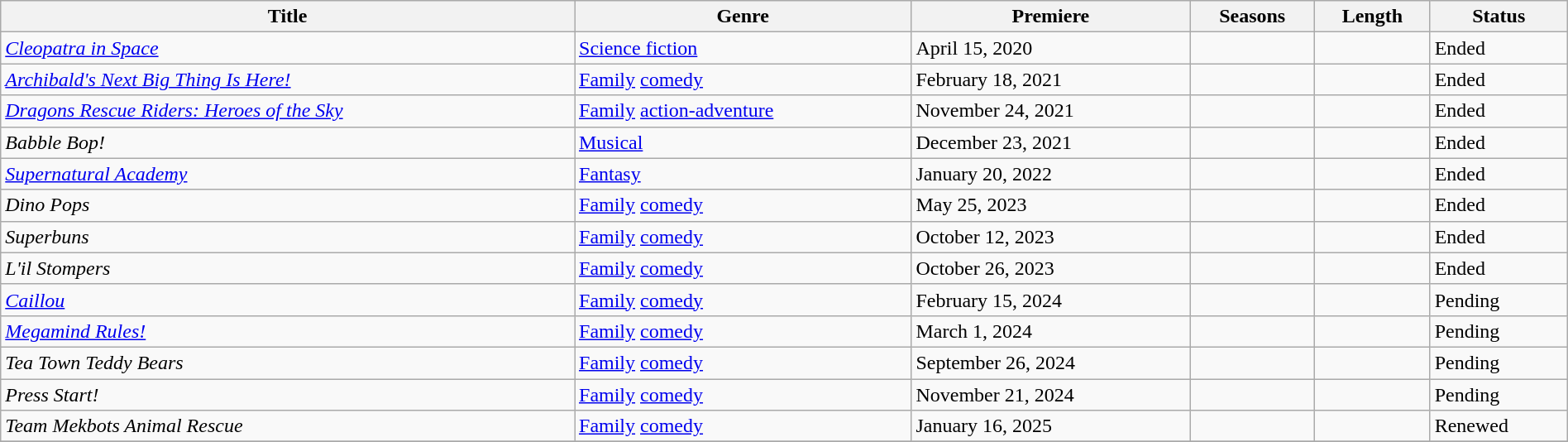<table class="wikitable sortable" style="width:100%;">
<tr>
<th>Title</th>
<th>Genre</th>
<th>Premiere</th>
<th>Seasons</th>
<th>Length</th>
<th>Status</th>
</tr>
<tr>
<td><em><a href='#'>Cleopatra in Space</a></em></td>
<td><a href='#'>Science fiction</a></td>
<td>April 15, 2020</td>
<td></td>
<td></td>
<td>Ended</td>
</tr>
<tr>
<td><em><a href='#'>Archibald's Next Big Thing Is Here!</a></em></td>
<td><a href='#'>Family</a> <a href='#'>comedy</a></td>
<td>February 18, 2021</td>
<td></td>
<td></td>
<td>Ended</td>
</tr>
<tr>
<td><em><a href='#'>Dragons Rescue Riders: Heroes of the Sky</a></em></td>
<td><a href='#'>Family</a> <a href='#'>action-adventure</a></td>
<td>November 24, 2021</td>
<td></td>
<td></td>
<td>Ended</td>
</tr>
<tr>
<td><em>Babble Bop!</em></td>
<td><a href='#'>Musical</a></td>
<td>December 23, 2021</td>
<td></td>
<td></td>
<td>Ended</td>
</tr>
<tr>
<td><em><a href='#'>Supernatural Academy</a></em></td>
<td><a href='#'>Fantasy</a></td>
<td>January 20, 2022</td>
<td></td>
<td></td>
<td>Ended</td>
</tr>
<tr>
<td><em>Dino Pops</em></td>
<td><a href='#'>Family</a> <a href='#'>comedy</a></td>
<td>May 25, 2023</td>
<td></td>
<td></td>
<td>Ended</td>
</tr>
<tr>
<td><em>Superbuns</em></td>
<td><a href='#'>Family</a> <a href='#'>comedy</a></td>
<td>October 12, 2023</td>
<td></td>
<td></td>
<td>Ended</td>
</tr>
<tr>
<td><em>L'il Stompers</em></td>
<td><a href='#'>Family</a> <a href='#'>comedy</a></td>
<td>October 26, 2023</td>
<td></td>
<td></td>
<td>Ended</td>
</tr>
<tr>
<td><em><a href='#'>Caillou</a></em></td>
<td><a href='#'>Family</a> <a href='#'>comedy</a></td>
<td>February 15, 2024</td>
<td></td>
<td></td>
<td>Pending</td>
</tr>
<tr>
<td><em><a href='#'>Megamind Rules!</a></em></td>
<td><a href='#'>Family</a> <a href='#'>comedy</a></td>
<td>March 1, 2024</td>
<td></td>
<td></td>
<td>Pending</td>
</tr>
<tr>
<td><em>Tea Town Teddy Bears</em></td>
<td><a href='#'>Family</a> <a href='#'>comedy</a></td>
<td>September 26, 2024</td>
<td></td>
<td></td>
<td>Pending</td>
</tr>
<tr>
<td><em>Press Start!</em></td>
<td><a href='#'>Family</a> <a href='#'>comedy</a></td>
<td>November 21, 2024</td>
<td></td>
<td></td>
<td>Pending</td>
</tr>
<tr>
<td><em>Team Mekbots Animal Rescue</em></td>
<td><a href='#'>Family</a> <a href='#'>comedy</a></td>
<td>January 16, 2025</td>
<td></td>
<td></td>
<td>Renewed</td>
</tr>
<tr>
</tr>
</table>
